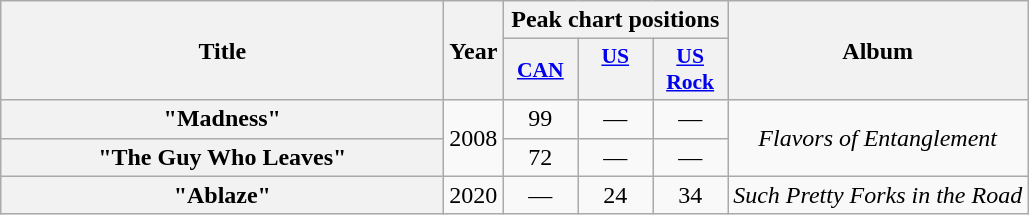<table class="wikitable plainrowheaders" style="text-align:center; border:1">
<tr>
<th scope="col" rowspan="2" style="width:18em;">Title</th>
<th scope="col" rowspan="2">Year</th>
<th scope="col" colspan="3">Peak chart positions</th>
<th scope="col" rowspan="2">Album</th>
</tr>
<tr>
<th scope="col" style="width:3em;font-size:90%;"><a href='#'>CAN</a></th>
<th scope="col" style="width:3em;font-size:90%;"><a href='#'>US<br></a><br></th>
<th scope="col" style="width:3em;font-size:90%;"><a href='#'>US<br>Rock</a><br></th>
</tr>
<tr>
<th scope="row">"Madness"</th>
<td rowspan="2">2008</td>
<td>99</td>
<td>—</td>
<td>—</td>
<td rowspan="2"><em>Flavors of Entanglement</em></td>
</tr>
<tr>
<th scope="row">"The Guy Who Leaves"</th>
<td>72</td>
<td>—</td>
<td>—</td>
</tr>
<tr>
<th scope="row">"Ablaze"</th>
<td>2020</td>
<td>—</td>
<td>24</td>
<td>34</td>
<td><em>Such Pretty Forks in the Road</em></td>
</tr>
</table>
